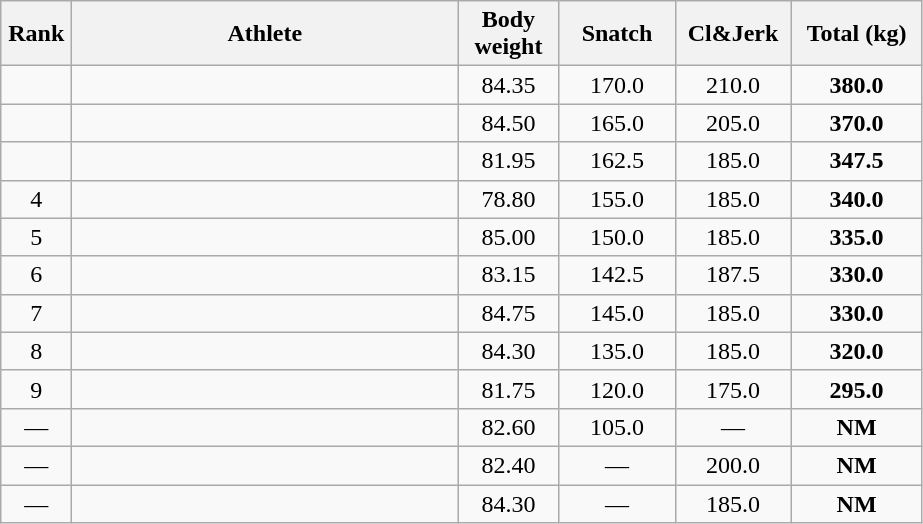<table class = "wikitable" style="text-align:center;">
<tr>
<th width=40>Rank</th>
<th width=250>Athlete</th>
<th width=60>Body weight</th>
<th width=70>Snatch</th>
<th width=70>Cl&Jerk</th>
<th width=80>Total (kg)</th>
</tr>
<tr>
<td></td>
<td align=left></td>
<td>84.35</td>
<td>170.0</td>
<td>210.0</td>
<td><strong>380.0</strong></td>
</tr>
<tr>
<td></td>
<td align=left></td>
<td>84.50</td>
<td>165.0</td>
<td>205.0</td>
<td><strong>370.0</strong></td>
</tr>
<tr>
<td></td>
<td align=left></td>
<td>81.95</td>
<td>162.5</td>
<td>185.0</td>
<td><strong>347.5</strong></td>
</tr>
<tr>
<td>4</td>
<td align=left></td>
<td>78.80</td>
<td>155.0</td>
<td>185.0</td>
<td><strong>340.0</strong></td>
</tr>
<tr>
<td>5</td>
<td align=left></td>
<td>85.00</td>
<td>150.0</td>
<td>185.0</td>
<td><strong>335.0</strong></td>
</tr>
<tr>
<td>6</td>
<td align=left></td>
<td>83.15</td>
<td>142.5</td>
<td>187.5</td>
<td><strong>330.0</strong></td>
</tr>
<tr>
<td>7</td>
<td align=left></td>
<td>84.75</td>
<td>145.0</td>
<td>185.0</td>
<td><strong>330.0</strong></td>
</tr>
<tr>
<td>8</td>
<td align=left></td>
<td>84.30</td>
<td>135.0</td>
<td>185.0</td>
<td><strong>320.0</strong></td>
</tr>
<tr>
<td>9</td>
<td align=left></td>
<td>81.75</td>
<td>120.0</td>
<td>175.0</td>
<td><strong>295.0</strong></td>
</tr>
<tr>
<td>—</td>
<td align=left></td>
<td>82.60</td>
<td>105.0</td>
<td>—</td>
<td><strong>NM</strong></td>
</tr>
<tr>
<td>—</td>
<td align=left></td>
<td>82.40</td>
<td>—</td>
<td>200.0</td>
<td><strong>NM</strong></td>
</tr>
<tr>
<td>—</td>
<td align=left></td>
<td>84.30</td>
<td>—</td>
<td>185.0</td>
<td><strong>NM</strong></td>
</tr>
</table>
